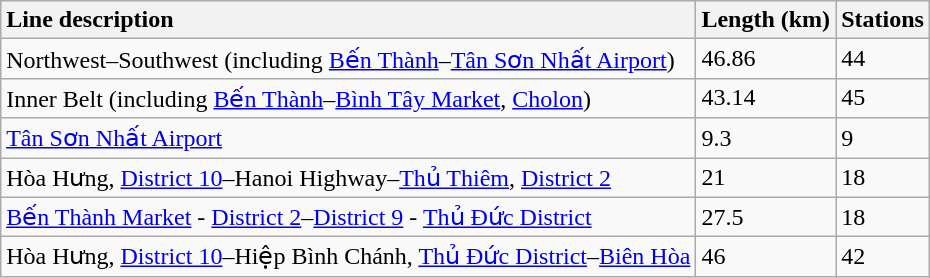<table class="wikitable" style="margin: 0 auto; text-align:left;">
<tr>
<th style="text-align:left;">Line description</th>
<th>Length (km)</th>
<th>Stations</th>
</tr>
<tr>
<td>Northwest–Southwest (including <a href='#'>Bến Thành</a>–<a href='#'>Tân Sơn Nhất Airport</a>)</td>
<td>46.86</td>
<td>44</td>
</tr>
<tr>
<td>Inner Belt (including <a href='#'>Bến Thành</a>–<a href='#'>Bình Tây Market</a>, <a href='#'>Cholon</a>)</td>
<td>43.14</td>
<td>45</td>
</tr>
<tr>
<td><a href='#'>Tân Sơn Nhất Airport</a></td>
<td>9.3</td>
<td>9</td>
</tr>
<tr>
<td>Hòa Hưng, <a href='#'>District 10</a>–Hanoi Highway–<a href='#'>Thủ Thiêm</a>, <a href='#'>District 2</a></td>
<td>21</td>
<td>18</td>
</tr>
<tr>
<td><a href='#'>Bến Thành Market</a> - <a href='#'>District 2</a>–<a href='#'>District 9</a> - <a href='#'>Thủ Đức District</a></td>
<td>27.5</td>
<td>18</td>
</tr>
<tr>
<td>Hòa Hưng, <a href='#'>District 10</a>–Hiệp Bình Chánh, <a href='#'>Thủ Đức District</a>–<a href='#'>Biên Hòa</a></td>
<td>46</td>
<td>42</td>
</tr>
</table>
